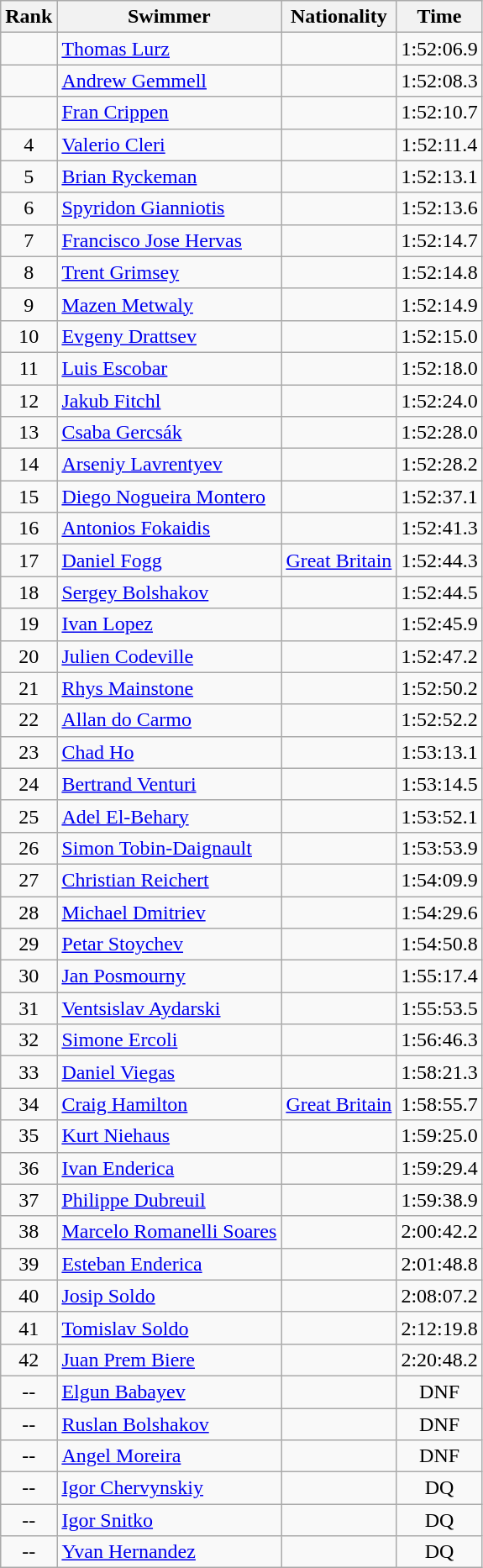<table class="wikitable" border="1" style="text-align:center">
<tr>
<th>Rank</th>
<th>Swimmer</th>
<th>Nationality</th>
<th>Time</th>
</tr>
<tr>
<td></td>
<td align=left><a href='#'>Thomas Lurz</a></td>
<td align=left></td>
<td>1:52:06.9</td>
</tr>
<tr>
<td></td>
<td align=left><a href='#'>Andrew Gemmell</a></td>
<td align=left></td>
<td>1:52:08.3</td>
</tr>
<tr>
<td></td>
<td align=left><a href='#'>Fran Crippen</a></td>
<td align=left></td>
<td>1:52:10.7</td>
</tr>
<tr>
<td>4</td>
<td align=left><a href='#'>Valerio Cleri</a></td>
<td align=left></td>
<td>1:52:11.4</td>
</tr>
<tr>
<td>5</td>
<td align=left><a href='#'>Brian Ryckeman</a></td>
<td align=left></td>
<td>1:52:13.1</td>
</tr>
<tr>
<td>6</td>
<td align=left><a href='#'>Spyridon Gianniotis</a></td>
<td align=left></td>
<td>1:52:13.6</td>
</tr>
<tr>
<td>7</td>
<td align=left><a href='#'>Francisco Jose Hervas</a></td>
<td align=left></td>
<td>1:52:14.7</td>
</tr>
<tr>
<td>8</td>
<td align=left><a href='#'>Trent Grimsey</a></td>
<td align=left></td>
<td>1:52:14.8</td>
</tr>
<tr>
<td>9</td>
<td align=left><a href='#'>Mazen Metwaly</a></td>
<td align=left></td>
<td>1:52:14.9</td>
</tr>
<tr>
<td>10</td>
<td align=left><a href='#'>Evgeny Drattsev</a></td>
<td align=left></td>
<td>1:52:15.0</td>
</tr>
<tr>
<td>11</td>
<td align=left><a href='#'>Luis Escobar</a></td>
<td align=left></td>
<td>1:52:18.0</td>
</tr>
<tr>
<td>12</td>
<td align=left><a href='#'>Jakub Fitchl</a></td>
<td align=left></td>
<td>1:52:24.0</td>
</tr>
<tr>
<td>13</td>
<td align=left><a href='#'>Csaba Gercsák</a></td>
<td align=left></td>
<td>1:52:28.0</td>
</tr>
<tr>
<td>14</td>
<td align=left><a href='#'>Arseniy Lavrentyev</a></td>
<td align=left></td>
<td>1:52:28.2</td>
</tr>
<tr>
<td>15</td>
<td align=left><a href='#'>Diego Nogueira Montero</a></td>
<td align=left></td>
<td>1:52:37.1</td>
</tr>
<tr>
<td>16</td>
<td align=left><a href='#'>Antonios Fokaidis</a></td>
<td align=left></td>
<td>1:52:41.3</td>
</tr>
<tr>
<td>17</td>
<td align=left><a href='#'>Daniel Fogg</a></td>
<td align=left> <a href='#'>Great Britain</a></td>
<td>1:52:44.3</td>
</tr>
<tr>
<td>18</td>
<td align=left><a href='#'>Sergey Bolshakov</a></td>
<td align=left></td>
<td>1:52:44.5</td>
</tr>
<tr>
<td>19</td>
<td align=left><a href='#'>Ivan Lopez</a></td>
<td align=left></td>
<td>1:52:45.9</td>
</tr>
<tr>
<td>20</td>
<td align=left><a href='#'>Julien Codeville</a></td>
<td align=left></td>
<td>1:52:47.2</td>
</tr>
<tr>
<td>21</td>
<td align=left><a href='#'>Rhys Mainstone</a></td>
<td align=left></td>
<td>1:52:50.2</td>
</tr>
<tr>
<td>22</td>
<td align=left><a href='#'>Allan do Carmo</a></td>
<td align=left></td>
<td>1:52:52.2</td>
</tr>
<tr>
<td>23</td>
<td align=left><a href='#'>Chad Ho</a></td>
<td align=left></td>
<td>1:53:13.1</td>
</tr>
<tr>
<td>24</td>
<td align=left><a href='#'>Bertrand Venturi</a></td>
<td align=left></td>
<td>1:53:14.5</td>
</tr>
<tr>
<td>25</td>
<td align=left><a href='#'>Adel El-Behary</a></td>
<td align=left></td>
<td>1:53:52.1</td>
</tr>
<tr>
<td>26</td>
<td align=left><a href='#'>Simon Tobin-Daignault</a></td>
<td align=left></td>
<td>1:53:53.9</td>
</tr>
<tr>
<td>27</td>
<td align=left><a href='#'>Christian Reichert</a></td>
<td align=left></td>
<td>1:54:09.9</td>
</tr>
<tr>
<td>28</td>
<td align=left><a href='#'>Michael Dmitriev</a></td>
<td align=left></td>
<td>1:54:29.6</td>
</tr>
<tr>
<td>29</td>
<td align=left><a href='#'>Petar Stoychev</a></td>
<td align=left></td>
<td>1:54:50.8</td>
</tr>
<tr>
<td>30</td>
<td align=left><a href='#'>Jan Posmourny</a></td>
<td align=left></td>
<td>1:55:17.4</td>
</tr>
<tr>
<td>31</td>
<td align=left><a href='#'>Ventsislav Aydarski</a></td>
<td align=left></td>
<td>1:55:53.5</td>
</tr>
<tr>
<td>32</td>
<td align=left><a href='#'>Simone Ercoli</a></td>
<td align=left></td>
<td>1:56:46.3</td>
</tr>
<tr>
<td>33</td>
<td align=left><a href='#'>Daniel Viegas</a></td>
<td align=left></td>
<td>1:58:21.3</td>
</tr>
<tr>
<td>34</td>
<td align=left><a href='#'>Craig Hamilton</a></td>
<td align=left> <a href='#'>Great Britain</a></td>
<td>1:58:55.7</td>
</tr>
<tr>
<td>35</td>
<td align=left><a href='#'>Kurt Niehaus</a></td>
<td align=left></td>
<td>1:59:25.0</td>
</tr>
<tr>
<td>36</td>
<td align=left><a href='#'>Ivan Enderica</a></td>
<td align=left></td>
<td>1:59:29.4</td>
</tr>
<tr>
<td>37</td>
<td align=left><a href='#'>Philippe Dubreuil</a></td>
<td align=left></td>
<td>1:59:38.9</td>
</tr>
<tr>
<td>38</td>
<td align=left><a href='#'>Marcelo Romanelli Soares</a></td>
<td align=left></td>
<td>2:00:42.2</td>
</tr>
<tr>
<td>39</td>
<td align=left><a href='#'>Esteban Enderica</a></td>
<td align=left></td>
<td>2:01:48.8</td>
</tr>
<tr>
<td>40</td>
<td align=left><a href='#'>Josip Soldo</a></td>
<td align=left></td>
<td>2:08:07.2</td>
</tr>
<tr>
<td>41</td>
<td align=left><a href='#'>Tomislav Soldo</a></td>
<td align=left></td>
<td>2:12:19.8</td>
</tr>
<tr>
<td>42</td>
<td align=left><a href='#'>Juan Prem Biere</a></td>
<td align=left></td>
<td>2:20:48.2</td>
</tr>
<tr>
<td>--</td>
<td align=left><a href='#'>Elgun Babayev</a></td>
<td align=left></td>
<td>DNF</td>
</tr>
<tr>
<td>--</td>
<td align=left><a href='#'>Ruslan Bolshakov</a></td>
<td align=left></td>
<td>DNF</td>
</tr>
<tr>
<td>--</td>
<td align=left><a href='#'>Angel Moreira</a></td>
<td align=left></td>
<td>DNF</td>
</tr>
<tr>
<td>--</td>
<td align=left><a href='#'>Igor Chervynskiy</a></td>
<td align=left></td>
<td>DQ</td>
</tr>
<tr>
<td>--</td>
<td align=left><a href='#'>Igor Snitko</a></td>
<td align=left></td>
<td>DQ</td>
</tr>
<tr>
<td>--</td>
<td align=left><a href='#'>Yvan Hernandez</a></td>
<td align=left></td>
<td>DQ</td>
</tr>
</table>
